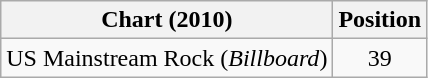<table class="wikitable">
<tr>
<th>Chart (2010)</th>
<th>Position</th>
</tr>
<tr>
<td>US Mainstream Rock (<em>Billboard</em>)</td>
<td align="center">39</td>
</tr>
</table>
